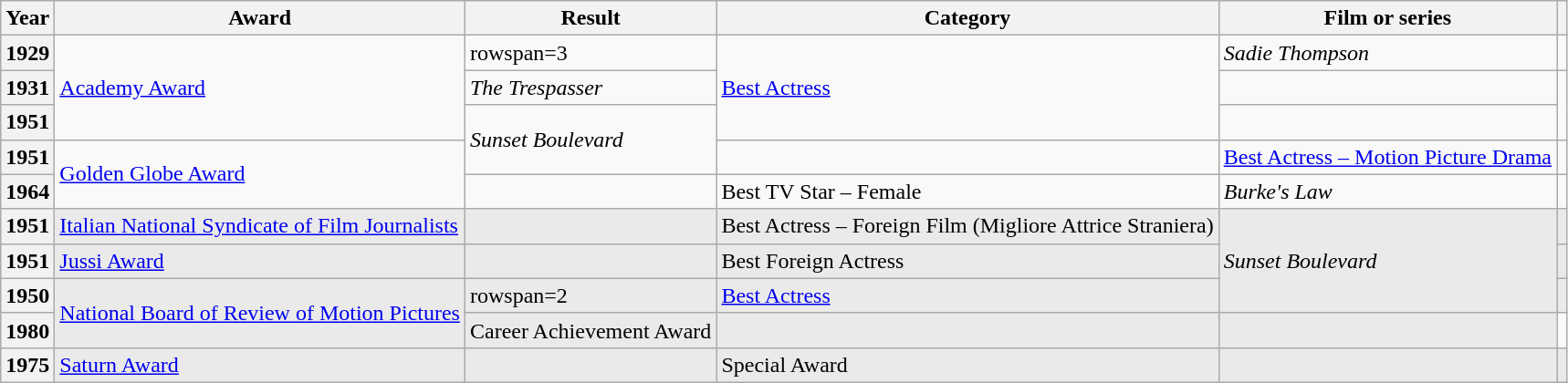<table class="wikitable sortable plainrowheaders">
<tr>
<th scope="col">Year</th>
<th scope="col">Award</th>
<th scope="col">Result</th>
<th scope="col">Category</th>
<th scope="col">Film or series</th>
<th scope="col" class="unsortable"></th>
</tr>
<tr>
<th scope="row">1929</th>
<td rowspan=3><a href='#'>Academy Award</a></td>
<td>rowspan=3 </td>
<td rowspan=3><a href='#'>Best Actress</a></td>
<td><em>Sadie Thompson</em></td>
<td align="center"></td>
</tr>
<tr>
<th scope="row">1931</th>
<td><em>The Trespasser</em></td>
<td align="center"></td>
</tr>
<tr>
<th scope="row">1951</th>
<td rowspan="2"><em>Sunset Boulevard</em></td>
<td align="center"></td>
</tr>
<tr>
<th scope="row">1951</th>
<td rowspan="2"><a href='#'>Golden Globe Award</a></td>
<td></td>
<td><a href='#'>Best Actress – Motion Picture Drama</a></td>
<td align="center"></td>
</tr>
<tr>
<th scope="row">1964</th>
<td></td>
<td>Best TV Star – Female</td>
<td><em>Burke's Law</em></td>
<td align="center"></td>
</tr>
<tr style="background-color: #EAEAEA;">
<th scope="row">1951</th>
<td><a href='#'>Italian National Syndicate of Film Journalists</a></td>
<td></td>
<td>Best Actress – Foreign Film (Migliore Attrice Straniera)</td>
<td rowspan="3"><em>Sunset Boulevard</em></td>
<td align="center"></td>
</tr>
<tr style="background-color: #EAEAEA;">
<th scope="row">1951</th>
<td><a href='#'>Jussi Award</a></td>
<td></td>
<td>Best Foreign Actress</td>
<td align="center"></td>
</tr>
<tr style="background-color: #EAEAEA;">
<th scope="row">1950</th>
<td rowspan=2><a href='#'>National Board of Review of Motion Pictures</a></td>
<td>rowspan=2 </td>
<td><a href='#'>Best Actress</a></td>
<td align="center"></td>
</tr>
<tr style="background-color: #EAEAEA;">
<th scope="row">1980</th>
<td>Career Achievement Award</td>
<td></td>
<td align="center"></td>
</tr>
<tr style="background-color: #EAEAEA;">
<th scope="row">1975</th>
<td><a href='#'>Saturn Award</a></td>
<td></td>
<td>Special Award</td>
<td></td>
<td align="center"></td>
</tr>
</table>
